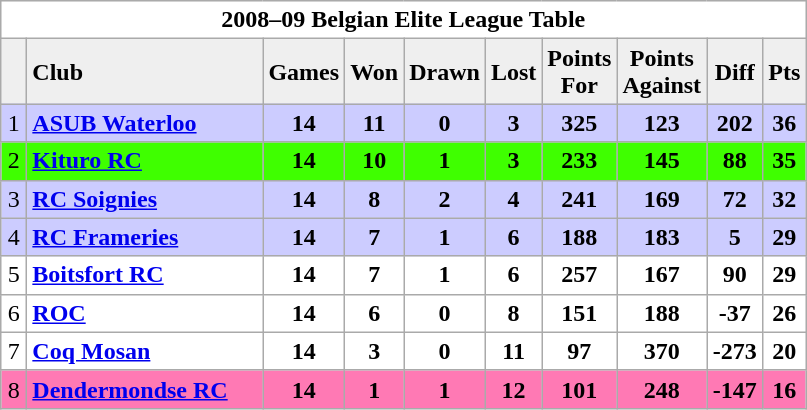<table class="wikitable" style="float:left; margin-right:15px; text-align: center;">
<tr>
<td colspan="12" style="background:#fff;" cellpadding="0" cellspacing="0"><strong>2008–09 Belgian Elite League Table</strong></td>
</tr>
<tr>
<th style="background:#efefef; width:10px;"></th>
<th style="text-align:left; background:#efefef; width:150px;">Club</th>
<th style="background:#efefef; width:20px;">Games</th>
<th style="background:#efefef; width:20px;">Won</th>
<th style="background:#efefef; width:20px;">Drawn</th>
<th style="background:#efefef; width:20px;">Lost</th>
<th style="background:#efefef; width:20px;">Points For</th>
<th style="background:#efefef; width:20px;">Points Against</th>
<th style="background:#efefef; width:30px;">Diff</th>
<th style="background:#efefef; width:20px;">Pts</th>
</tr>
<tr style="background:#ccf; text-align:center;">
<td>1</td>
<td align=left><strong><a href='#'>ASUB Waterloo</a></strong></td>
<td><strong>14</strong></td>
<td><strong>11</strong></td>
<td><strong>0</strong></td>
<td><strong>3</strong></td>
<td><strong>325</strong></td>
<td><strong>123</strong></td>
<td><strong>202</strong></td>
<td><strong>36</strong></td>
</tr>
<tr style="background:#3fff00; text-align:center;">
<td>2</td>
<td align=left><strong><a href='#'>Kituro RC</a></strong></td>
<td><strong>14</strong></td>
<td><strong>10</strong></td>
<td><strong>1</strong></td>
<td><strong>3</strong></td>
<td><strong>233</strong></td>
<td><strong>145</strong></td>
<td><strong>88</strong></td>
<td><strong>35</strong></td>
</tr>
<tr style="background:#ccf; text-align:center;">
<td>3</td>
<td align=left><strong><a href='#'>RC Soignies</a></strong></td>
<td><strong>14</strong></td>
<td><strong>8</strong></td>
<td><strong>2</strong></td>
<td><strong>4</strong></td>
<td><strong>241</strong></td>
<td><strong>169</strong></td>
<td><strong>72</strong></td>
<td><strong>32</strong></td>
</tr>
<tr style="background:#ccf; text-align:center;">
<td>4</td>
<td align=left><strong><a href='#'>RC Frameries</a></strong></td>
<td><strong>14</strong></td>
<td><strong>7</strong></td>
<td><strong>1</strong></td>
<td><strong>6</strong></td>
<td><strong>188</strong></td>
<td><strong>183</strong></td>
<td><strong>5</strong></td>
<td><strong>29</strong></td>
</tr>
<tr style="background:#fff; text-align:center;">
<td>5</td>
<td align=left><strong><a href='#'>Boitsfort RC</a></strong></td>
<td><strong>14</strong></td>
<td><strong>7</strong></td>
<td><strong>1</strong></td>
<td><strong>6</strong></td>
<td><strong>257</strong></td>
<td><strong>167</strong></td>
<td><strong>90</strong></td>
<td><strong>29</strong></td>
</tr>
<tr style="background:#fff; text-align:center;">
<td>6</td>
<td align=left><strong><a href='#'>ROC</a></strong></td>
<td><strong>14</strong></td>
<td><strong>6</strong></td>
<td><strong>0</strong></td>
<td><strong>8</strong></td>
<td><strong>151</strong></td>
<td><strong>188</strong></td>
<td><strong>-37</strong></td>
<td><strong>26</strong></td>
</tr>
<tr style="background:#fff; text-align:center;">
<td>7</td>
<td align=left><strong><a href='#'>Coq Mosan</a></strong></td>
<td><strong>14</strong></td>
<td><strong>3</strong></td>
<td><strong>0</strong></td>
<td><strong>11</strong></td>
<td><strong>97</strong></td>
<td><strong>370</strong></td>
<td><strong>-273</strong></td>
<td><strong>20</strong></td>
</tr>
<tr style="background:#ff79B4; text-align:center;">
<td>8</td>
<td align=left><strong><a href='#'>Dendermondse RC</a></strong></td>
<td><strong>14</strong></td>
<td><strong>1</strong></td>
<td><strong>1</strong></td>
<td><strong>12</strong></td>
<td><strong>101</strong></td>
<td><strong>248</strong></td>
<td><strong>-147</strong></td>
<td><strong>16</strong></td>
</tr>
</table>
